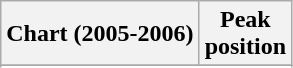<table class="wikitable plainrowheaders sortable">
<tr>
<th>Chart (2005-2006)</th>
<th>Peak<br>position</th>
</tr>
<tr>
</tr>
<tr>
</tr>
<tr>
</tr>
<tr>
</tr>
<tr>
</tr>
<tr>
</tr>
<tr>
</tr>
<tr>
</tr>
<tr>
</tr>
<tr>
</tr>
<tr>
</tr>
<tr>
</tr>
<tr>
</tr>
</table>
